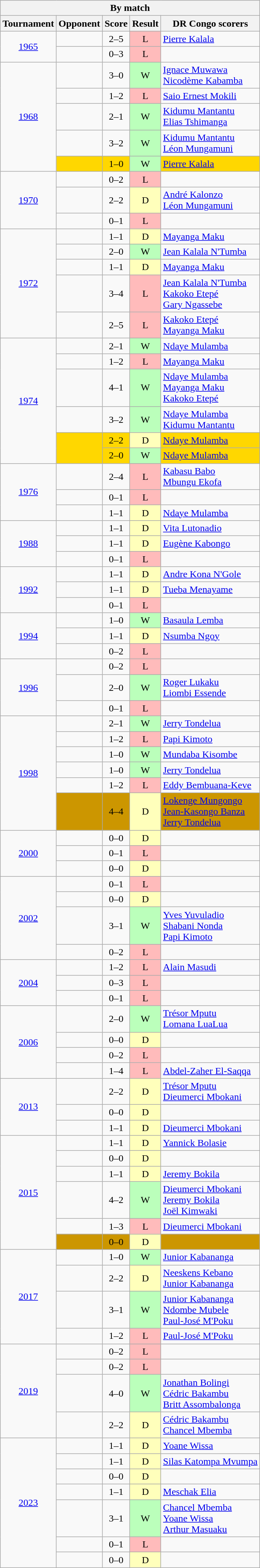<table class="wikitable" style="text-align: left;">
<tr>
<th colspan=7>By match</th>
</tr>
<tr>
<th>Tournament</th>
<th>Opponent</th>
<th>Score</th>
<th>Result</th>
<th>DR Congo scorers</th>
</tr>
<tr>
<td rowspan=2 align=center> <a href='#'>1965</a></td>
<td></td>
<td align=center>2–5</td>
<td align=center bgcolor="#ffbbbb">L</td>
<td><a href='#'>Pierre Kalala</a> </td>
</tr>
<tr>
<td></td>
<td align=center>0–3</td>
<td align=center bgcolor="#ffbbbb">L</td>
<td></td>
</tr>
<tr>
<td rowspan=5 align=center> <a href='#'>1968</a></td>
<td></td>
<td align=center>3–0</td>
<td align=center bgcolor="#bbffbb">W</td>
<td><a href='#'>Ignace Muwawa</a> <br><a href='#'>Nicodème Kabamba</a> </td>
</tr>
<tr>
<td></td>
<td align=center>1–2</td>
<td align=center bgcolor="#ffbbbb">L</td>
<td><a href='#'>Saio Ernest Mokili</a> </td>
</tr>
<tr>
<td></td>
<td align=center>2–1</td>
<td align=center bgcolor="#bbffbb">W</td>
<td><a href='#'>Kidumu Mantantu</a> <br><a href='#'>Elias Tshimanga</a> </td>
</tr>
<tr>
<td></td>
<td align=center>3–2 </td>
<td align=center bgcolor="#bbffbb">W</td>
<td><a href='#'>Kidumu Mantantu</a> <br><a href='#'>Léon Mungamuni</a> </td>
</tr>
<tr>
<td bgcolor="gold"></td>
<td align=center bgcolor="gold">1–0</td>
<td align=center bgcolor="#bbffbb">W</td>
<td bgcolor="gold"><a href='#'>Pierre Kalala</a> </td>
</tr>
<tr>
<td rowspan=3 align=center> <a href='#'>1970</a></td>
<td></td>
<td align=center>0–2</td>
<td align=center bgcolor="#ffbbbb">L</td>
<td></td>
</tr>
<tr>
<td></td>
<td align=center>2–2</td>
<td align=center bgcolor="#ffffbb">D</td>
<td><a href='#'>André Kalonzo</a> <br><a href='#'>Léon Mungamuni</a> </td>
</tr>
<tr>
<td></td>
<td align=center>0–1</td>
<td align=center bgcolor="#ffbbbb">L</td>
<td></td>
</tr>
<tr>
<td rowspan=5 align=center> <a href='#'>1972</a></td>
<td></td>
<td align=center>1–1</td>
<td align=center bgcolor="#ffffbb">D</td>
<td><a href='#'>Mayanga Maku</a> </td>
</tr>
<tr>
<td></td>
<td align=center>2–0</td>
<td align=center bgcolor="#bbffbb">W</td>
<td><a href='#'>Jean Kalala N'Tumba</a> </td>
</tr>
<tr>
<td></td>
<td align=center>1–1</td>
<td align=center bgcolor="#ffffbb">D</td>
<td><a href='#'>Mayanga Maku</a> </td>
</tr>
<tr>
<td></td>
<td align=center>3–4 </td>
<td align=center bgcolor="#ffbbbb">L</td>
<td><a href='#'>Jean Kalala N'Tumba</a> <br><a href='#'>Kakoko Etepé</a> <br><a href='#'>Gary Ngassebe</a> </td>
</tr>
<tr>
<td></td>
<td align=center>2–5</td>
<td align=center bgcolor="#ffbbbb">L</td>
<td><a href='#'>Kakoko Etepé</a> <br><a href='#'>Mayanga Maku</a> </td>
</tr>
<tr>
<td rowspan=6 align=center> <a href='#'>1974</a></td>
<td></td>
<td align=center>2–1</td>
<td align=center bgcolor="#bbffbb">W</td>
<td><a href='#'>Ndaye Mulamba</a> </td>
</tr>
<tr>
<td></td>
<td align=center>1–2</td>
<td align=center bgcolor="#ffbbbb">L</td>
<td><a href='#'>Mayanga Maku</a> </td>
</tr>
<tr>
<td></td>
<td align=center>4–1</td>
<td align=center bgcolor="#bbffbb">W</td>
<td><a href='#'>Ndaye Mulamba</a> <br><a href='#'>Mayanga Maku</a> <br><a href='#'>Kakoko Etepé</a> </td>
</tr>
<tr>
<td></td>
<td align=center>3–2</td>
<td align=center bgcolor="#bbffbb">W</td>
<td><a href='#'>Ndaye Mulamba</a> <br><a href='#'>Kidumu Mantantu</a> </td>
</tr>
<tr>
<td rowspan=2 bgcolor="gold"></td>
<td align=center bgcolor="gold">2–2 </td>
<td align=center bgcolor="#ffffbb">D</td>
<td bgcolor="gold"><a href='#'>Ndaye Mulamba</a> </td>
</tr>
<tr>
<td align=center bgcolor="gold">2–0</td>
<td align=center bgcolor="#bbffbb">W</td>
<td bgcolor="gold"><a href='#'>Ndaye Mulamba</a> </td>
</tr>
<tr>
<td rowspan=3 align=center> <a href='#'>1976</a></td>
<td></td>
<td align=center>2–4</td>
<td align=center bgcolor="#ffbbbb">L</td>
<td><a href='#'>Kabasu Babo</a> <br><a href='#'>Mbungu Ekofa</a> </td>
</tr>
<tr>
<td></td>
<td align=center>0–1</td>
<td align=center bgcolor="#ffbbbb">L</td>
<td></td>
</tr>
<tr>
<td></td>
<td align=center>1–1</td>
<td align=center bgcolor="#ffffbb">D</td>
<td><a href='#'>Ndaye Mulamba</a> </td>
</tr>
<tr>
<td rowspan=3 align=center> <a href='#'>1988</a></td>
<td></td>
<td align=center>1–1</td>
<td align=center bgcolor="#ffffbb">D</td>
<td><a href='#'>Vita Lutonadio</a> </td>
</tr>
<tr>
<td></td>
<td align=center>1–1</td>
<td align=center bgcolor="#ffffbb">D</td>
<td><a href='#'>Eugène Kabongo</a> </td>
</tr>
<tr>
<td></td>
<td align=center>0–1</td>
<td align=center bgcolor="#ffbbbb">L</td>
<td></td>
</tr>
<tr>
<td rowspan=3 align=center> <a href='#'>1992</a></td>
<td></td>
<td align=center>1–1</td>
<td align=center bgcolor="#ffffbb">D</td>
<td><a href='#'>Andre Kona N'Gole</a> </td>
</tr>
<tr>
<td></td>
<td align=center>1–1</td>
<td align=center bgcolor="#ffffbb">D</td>
<td><a href='#'>Tueba Menayame</a> </td>
</tr>
<tr>
<td></td>
<td align=center>0–1</td>
<td align=center bgcolor="#ffbbbb">L</td>
<td></td>
</tr>
<tr>
<td rowspan=3 align=center> <a href='#'>1994</a></td>
<td></td>
<td align=center>1–0</td>
<td align=center bgcolor="#bbffbb">W</td>
<td><a href='#'>Basaula Lemba</a> </td>
</tr>
<tr>
<td></td>
<td align=center>1–1</td>
<td align=center bgcolor="#ffffbb">D</td>
<td><a href='#'>Nsumba Ngoy</a> </td>
</tr>
<tr>
<td></td>
<td align=center>0–2</td>
<td align=center bgcolor="#ffbbbb">L</td>
<td></td>
</tr>
<tr>
<td rowspan=3 align=center> <a href='#'>1996</a></td>
<td></td>
<td align=center>0–2</td>
<td align=center bgcolor="#ffbbbb">L</td>
<td></td>
</tr>
<tr>
<td></td>
<td align=center>2–0</td>
<td align=center bgcolor="#bbffbb">W</td>
<td><a href='#'>Roger Lukaku</a> <br><a href='#'>Liombi Essende</a> </td>
</tr>
<tr>
<td></td>
<td align=center>0–1</td>
<td align=center bgcolor="#ffbbbb">L</td>
<td></td>
</tr>
<tr>
<td rowspan=6 align=center> <a href='#'>1998</a></td>
<td></td>
<td align=center>2–1</td>
<td align=center bgcolor="#bbffbb">W</td>
<td><a href='#'>Jerry Tondelua</a> </td>
</tr>
<tr>
<td></td>
<td align=center>1–2</td>
<td align=center bgcolor="#ffbbbb">L</td>
<td><a href='#'>Papi Kimoto</a> </td>
</tr>
<tr>
<td></td>
<td align=center>1–0</td>
<td align=center bgcolor="#bbffbb">W</td>
<td><a href='#'>Mundaba Kisombe</a> </td>
</tr>
<tr>
<td></td>
<td align=center>1–0</td>
<td align=center bgcolor="#bbffbb">W</td>
<td><a href='#'>Jerry Tondelua</a> </td>
</tr>
<tr>
<td></td>
<td align=center>1–2 </td>
<td align=center bgcolor="#ffbbbb">L</td>
<td><a href='#'>Eddy Bembuana-Keve</a> </td>
</tr>
<tr>
<td bgcolor="#cc9966;"></td>
<td align=center bgcolor="#cc9966;">4–4<br></td>
<td align=center bgcolor="#ffffbb">D</td>
<td bgcolor="#cc9966;"><a href='#'>Lokenge Mungongo</a> <br><a href='#'>Jean-Kasongo Banza</a> <br><a href='#'>Jerry Tondelua</a> </td>
</tr>
<tr>
<td rowspan=3 align=center> <a href='#'>2000</a></td>
<td></td>
<td align=center>0–0</td>
<td align=center bgcolor="#ffffbb">D</td>
<td></td>
</tr>
<tr>
<td></td>
<td align=center>0–1</td>
<td align=center bgcolor="#ffbbbb">L</td>
<td></td>
</tr>
<tr>
<td></td>
<td align=center>0–0</td>
<td align=center bgcolor="#ffffbb">D</td>
<td></td>
</tr>
<tr>
<td rowspan=4 align=center> <a href='#'>2002</a></td>
<td></td>
<td align=center>0–1</td>
<td align=center bgcolor="#ffbbbb">L</td>
<td></td>
</tr>
<tr>
<td></td>
<td align=center>0–0</td>
<td align=center bgcolor="#ffffbb">D</td>
<td></td>
</tr>
<tr>
<td></td>
<td align=center>3–1</td>
<td align=center bgcolor="#bbffbb">W</td>
<td><a href='#'>Yves Yuvuladio</a> <br><a href='#'>Shabani Nonda</a> <br><a href='#'>Papi Kimoto</a> </td>
</tr>
<tr>
<td></td>
<td align=center>0–2</td>
<td align=center bgcolor="#ffbbbb">L</td>
<td></td>
</tr>
<tr>
<td rowspan=3 align=center> <a href='#'>2004</a></td>
<td></td>
<td align=center>1–2</td>
<td align=center bgcolor="#ffbbbb">L</td>
<td><a href='#'>Alain Masudi</a> </td>
</tr>
<tr>
<td></td>
<td align=center>0–3</td>
<td align=center bgcolor="#ffbbbb">L</td>
<td></td>
</tr>
<tr>
<td></td>
<td align=center>0–1</td>
<td align=center bgcolor="#ffbbbb">L</td>
<td></td>
</tr>
<tr>
<td rowspan=4 align=center> <a href='#'>2006</a></td>
<td></td>
<td align=center>2–0</td>
<td align=center bgcolor="#bbffbb">W</td>
<td><a href='#'>Trésor Mputu</a> <br><a href='#'>Lomana LuaLua</a> </td>
</tr>
<tr>
<td></td>
<td align=center>0–0</td>
<td align=center bgcolor="#ffffbb">D</td>
<td></td>
</tr>
<tr>
<td></td>
<td align=center>0–2</td>
<td align=center bgcolor="#ffbbbb">L</td>
<td></td>
</tr>
<tr>
<td></td>
<td align=center>1–4</td>
<td align=center bgcolor="#ffbbbb">L</td>
<td><a href='#'>Abdel-Zaher El-Saqqa</a> </td>
</tr>
<tr>
<td rowspan=3 align=center> <a href='#'>2013</a></td>
<td></td>
<td align=center>2–2</td>
<td align=center bgcolor="#ffffbb">D</td>
<td><a href='#'>Trésor Mputu</a> <br><a href='#'>Dieumerci Mbokani</a> </td>
</tr>
<tr>
<td></td>
<td align=center>0–0</td>
<td align=center bgcolor="#ffffbb">D</td>
<td></td>
</tr>
<tr>
<td></td>
<td align=center>1–1</td>
<td align=center bgcolor="#ffffbb">D</td>
<td><a href='#'>Dieumerci Mbokani</a> </td>
</tr>
<tr>
<td rowspan=6 align=center> <a href='#'>2015</a></td>
<td></td>
<td align=center>1–1</td>
<td align=center bgcolor="#ffffbb">D</td>
<td><a href='#'>Yannick Bolasie</a> </td>
</tr>
<tr>
<td></td>
<td align=center>0–0</td>
<td align=center bgcolor="#ffffbb">D</td>
<td></td>
</tr>
<tr>
<td></td>
<td align=center>1–1</td>
<td align=center bgcolor="#ffffbb">D</td>
<td><a href='#'>Jeremy Bokila</a> </td>
</tr>
<tr>
<td></td>
<td align=center>4–2</td>
<td align=center bgcolor="#bbffbb">W</td>
<td><a href='#'>Dieumerci Mbokani</a> <br><a href='#'>Jeremy Bokila</a> <br><a href='#'>Joël Kimwaki</a> </td>
</tr>
<tr>
<td></td>
<td align=center>1–3</td>
<td align=center bgcolor="#ffbbbb">L</td>
<td><a href='#'>Dieumerci Mbokani</a> </td>
</tr>
<tr>
<td bgcolor="#cc9966;"></td>
<td align=center bgcolor="#cc9966;">0–0<br></td>
<td align=center bgcolor="#ffffbb">D</td>
<td bgcolor="#cc9966;"></td>
</tr>
<tr>
<td rowspan=4 align=center> <a href='#'>2017</a></td>
<td></td>
<td align=center>1–0</td>
<td align=center bgcolor="#bbffbb">W</td>
<td><a href='#'>Junior Kabananga</a> </td>
</tr>
<tr>
<td></td>
<td align=center>2–2</td>
<td align=center bgcolor="#ffffbb">D</td>
<td><a href='#'>Neeskens Kebano</a> <br><a href='#'>Junior Kabananga</a> </td>
</tr>
<tr>
<td></td>
<td align=center>3–1</td>
<td align=center bgcolor="#bbffbb">W</td>
<td><a href='#'>Junior Kabananga</a> <br><a href='#'>Ndombe Mubele</a> <br><a href='#'>Paul-José M'Poku</a> </td>
</tr>
<tr>
<td></td>
<td align=center>1–2</td>
<td align=center bgcolor="#ffbbbb">L</td>
<td><a href='#'>Paul-José M'Poku</a> </td>
</tr>
<tr>
<td rowspan=4 align=center> <a href='#'>2019</a></td>
<td></td>
<td align=center>0–2</td>
<td align=center bgcolor="#ffbbbb">L</td>
<td></td>
</tr>
<tr>
<td></td>
<td align=center>0–2</td>
<td align=center bgcolor="#ffbbbb">L</td>
<td></td>
</tr>
<tr>
<td></td>
<td align=center>4–0</td>
<td align=center bgcolor="#bbffbb">W</td>
<td><a href='#'>Jonathan Bolingi</a> <br><a href='#'>Cédric Bakambu</a> <br><a href='#'>Britt Assombalonga</a> </td>
</tr>
<tr>
<td></td>
<td align=center>2–2<br></td>
<td align=center bgcolor="#ffffbb">D</td>
<td><a href='#'>Cédric Bakambu</a> <br><a href='#'>Chancel Mbemba</a> </td>
</tr>
<tr>
<td rowspan=7 align=center> <a href='#'>2023</a></td>
<td></td>
<td align=center>1–1</td>
<td align=center bgcolor="#ffffbb">D</td>
<td><a href='#'>Yoane Wissa</a> </td>
</tr>
<tr>
<td></td>
<td align=center>1–1</td>
<td align=center bgcolor="#ffffbb">D</td>
<td><a href='#'>Silas Katompa Mvumpa</a> </td>
</tr>
<tr>
<td></td>
<td align=center>0–0</td>
<td align=center bgcolor="#ffffbb">D</td>
<td></td>
</tr>
<tr>
<td></td>
<td align=center>1–1<br></td>
<td align=center bgcolor="#ffffbb">D</td>
<td><a href='#'>Meschak Elia</a> </td>
</tr>
<tr>
<td></td>
<td align=center>3–1</td>
<td align=center bgcolor="#bbffbb">W</td>
<td><a href='#'>Chancel Mbemba</a> <br><a href='#'>Yoane Wissa</a> <br><a href='#'>Arthur Masuaku</a> </td>
</tr>
<tr>
<td></td>
<td align=center>0–1</td>
<td align=center bgcolor="#ffbbbb">L</td>
<td></td>
</tr>
<tr>
<td></td>
<td align=center>0–0<br></td>
<td align=center bgcolor="#ffffbb">D</td>
<td></td>
</tr>
</table>
